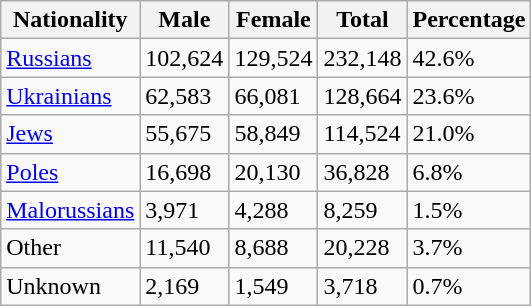<table class="wikitable sortable">
<tr>
<th>Nationality</th>
<th>Male</th>
<th>Female</th>
<th>Total</th>
<th>Percentage</th>
</tr>
<tr>
<td><a href='#'>Russians</a></td>
<td>102,624</td>
<td>129,524</td>
<td>232,148</td>
<td>42.6%</td>
</tr>
<tr>
<td><a href='#'>Ukrainians</a></td>
<td>62,583</td>
<td>66,081</td>
<td>128,664</td>
<td>23.6%</td>
</tr>
<tr>
<td><a href='#'>Jews</a></td>
<td>55,675</td>
<td>58,849</td>
<td>114,524</td>
<td>21.0%</td>
</tr>
<tr>
<td><a href='#'>Poles</a></td>
<td>16,698</td>
<td>20,130</td>
<td>36,828</td>
<td>6.8%</td>
</tr>
<tr>
<td><a href='#'>Malorussians</a></td>
<td>3,971</td>
<td>4,288</td>
<td>8,259</td>
<td>1.5%</td>
</tr>
<tr>
<td>Other</td>
<td>11,540</td>
<td>8,688</td>
<td>20,228</td>
<td>3.7%</td>
</tr>
<tr>
<td>Unknown</td>
<td>2,169</td>
<td>1,549</td>
<td>3,718</td>
<td>0.7%</td>
</tr>
</table>
